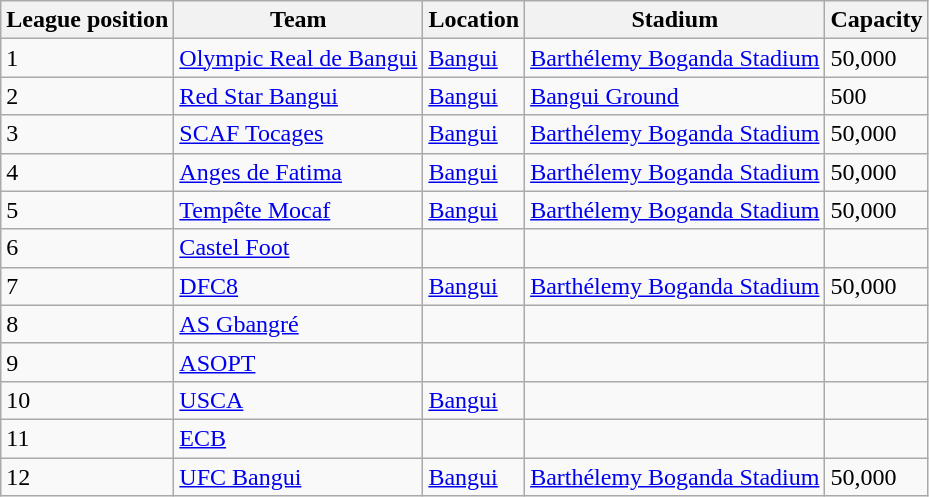<table class="wikitable sortable">
<tr>
<th>League position</th>
<th>Team</th>
<th>Location</th>
<th>Stadium</th>
<th>Capacity</th>
</tr>
<tr>
<td>1</td>
<td><a href='#'>Olympic Real de Bangui</a></td>
<td><a href='#'>Bangui</a></td>
<td><a href='#'>Barthélemy Boganda Stadium</a></td>
<td>50,000</td>
</tr>
<tr>
<td>2</td>
<td><a href='#'>Red Star Bangui</a></td>
<td><a href='#'>Bangui</a></td>
<td><a href='#'>Bangui Ground</a></td>
<td>500</td>
</tr>
<tr>
<td>3</td>
<td><a href='#'>SCAF Tocages</a></td>
<td><a href='#'>Bangui</a></td>
<td><a href='#'>Barthélemy Boganda Stadium</a></td>
<td>50,000</td>
</tr>
<tr>
<td>4</td>
<td><a href='#'>Anges de Fatima</a></td>
<td><a href='#'>Bangui</a></td>
<td><a href='#'>Barthélemy Boganda Stadium</a></td>
<td>50,000</td>
</tr>
<tr>
<td>5</td>
<td><a href='#'>Tempête Mocaf</a></td>
<td><a href='#'>Bangui</a></td>
<td><a href='#'>Barthélemy Boganda Stadium</a></td>
<td>50,000</td>
</tr>
<tr>
<td>6</td>
<td><a href='#'>Castel Foot</a></td>
<td></td>
<td></td>
<td></td>
</tr>
<tr>
<td>7</td>
<td><a href='#'>DFC8</a></td>
<td><a href='#'>Bangui</a></td>
<td><a href='#'>Barthélemy Boganda Stadium</a></td>
<td>50,000</td>
</tr>
<tr>
<td>8</td>
<td><a href='#'>AS Gbangré</a></td>
<td></td>
<td></td>
<td></td>
</tr>
<tr>
<td>9</td>
<td><a href='#'>ASOPT</a></td>
<td></td>
<td></td>
<td></td>
</tr>
<tr>
<td>10</td>
<td><a href='#'>USCA</a></td>
<td><a href='#'>Bangui</a></td>
<td></td>
<td></td>
</tr>
<tr>
<td>11</td>
<td><a href='#'>ECB</a></td>
<td></td>
<td></td>
<td></td>
</tr>
<tr>
<td>12</td>
<td><a href='#'>UFC Bangui</a></td>
<td><a href='#'>Bangui</a></td>
<td><a href='#'>Barthélemy Boganda Stadium</a></td>
<td>50,000</td>
</tr>
</table>
